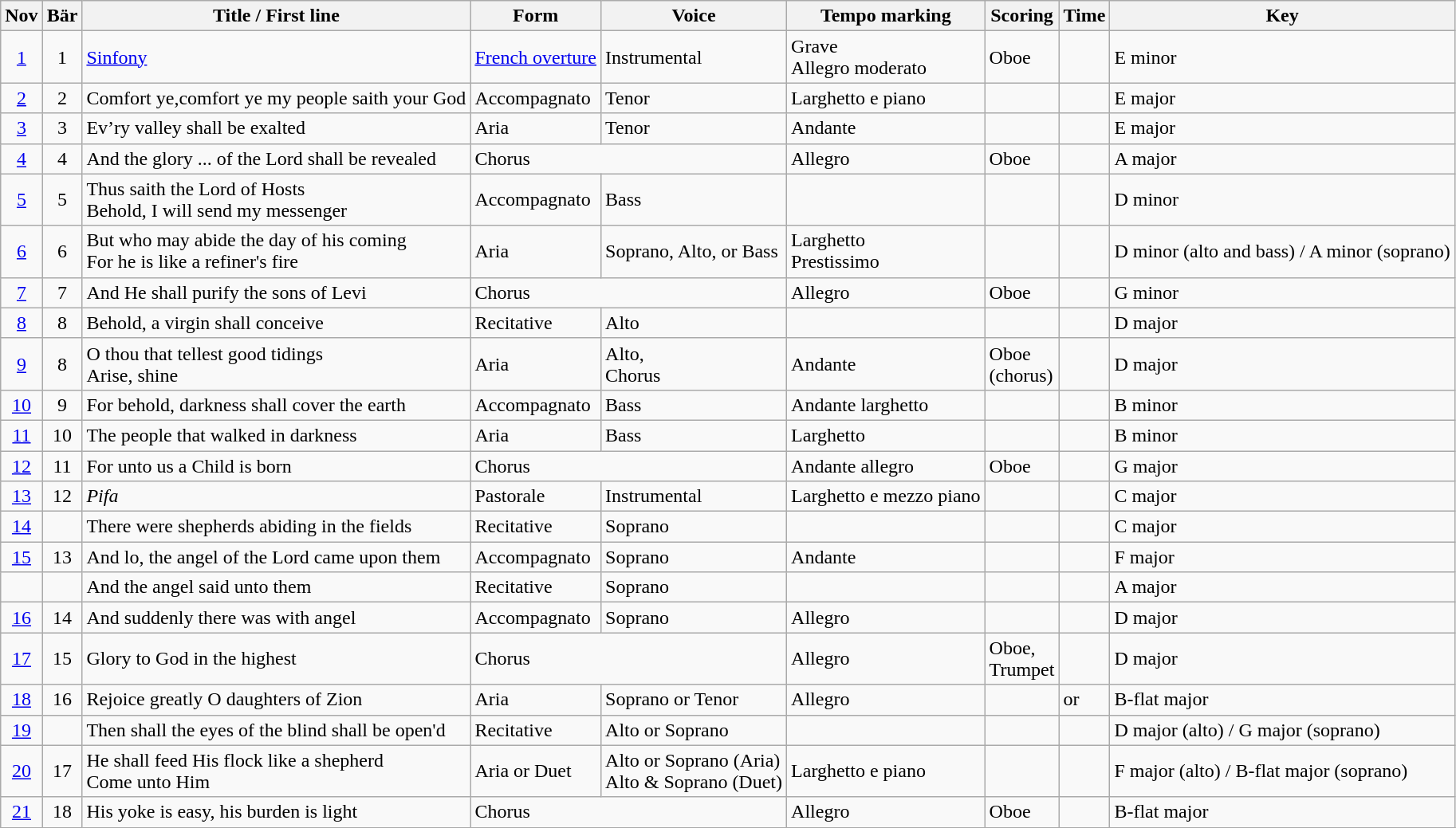<table class="wikitable">
<tr>
<th>Nov</th>
<th>Bär</th>
<th>Title / First line</th>
<th>Form</th>
<th>Voice</th>
<th>Tempo marking</th>
<th>Scoring</th>
<th>Time</th>
<th>Key</th>
</tr>
<tr>
<td align="center"><a href='#'>1</a></td>
<td align="center">1</td>
<td><a href='#'>Sinfony</a></td>
<td><a href='#'>French overture</a></td>
<td>Instrumental</td>
<td>Grave <br> Allegro moderato</td>
<td>Oboe</td>
<td></td>
<td>E minor</td>
</tr>
<tr>
<td align="center"><a href='#'>2</a></td>
<td align="center">2</td>
<td>Comfort ye,comfort ye my people saith your God</td>
<td>Accompagnato</td>
<td>Tenor</td>
<td>Larghetto e piano</td>
<td></td>
<td></td>
<td>E major</td>
</tr>
<tr>
<td align="center"><a href='#'>3</a></td>
<td align="center">3</td>
<td>Ev’ry valley shall be exalted</td>
<td>Aria</td>
<td>Tenor</td>
<td>Andante</td>
<td></td>
<td></td>
<td>E major</td>
</tr>
<tr>
<td align="center"><a href='#'>4</a></td>
<td align="center">4</td>
<td>And the glory ... of the Lord shall be revealed</td>
<td colspan="2">Chorus</td>
<td>Allegro</td>
<td>Oboe</td>
<td></td>
<td>A major</td>
</tr>
<tr>
<td align="center"><a href='#'>5</a></td>
<td align="center">5</td>
<td>Thus saith the Lord of Hosts <br> Behold, I will send my messenger</td>
<td>Accompagnato</td>
<td>Bass</td>
<td></td>
<td></td>
<td></td>
<td>D minor</td>
</tr>
<tr>
<td align="center"><a href='#'>6</a></td>
<td align="center">6</td>
<td>But who may abide the day of his coming <br> For he is like a refiner's fire</td>
<td>Aria</td>
<td>Soprano, Alto, or Bass</td>
<td>Larghetto <br> Prestissimo</td>
<td></td>
<td> <br> </td>
<td>D minor (alto and bass) / A minor (soprano)</td>
</tr>
<tr>
<td align="center"><a href='#'>7</a></td>
<td align="center">7</td>
<td>And He shall purify the sons of Levi</td>
<td colspan="2">Chorus</td>
<td>Allegro</td>
<td>Oboe</td>
<td></td>
<td>G minor</td>
</tr>
<tr>
<td align="center"><a href='#'>8</a></td>
<td align="center">8</td>
<td>Behold, a virgin shall conceive</td>
<td>Recitative</td>
<td>Alto</td>
<td></td>
<td></td>
<td></td>
<td>D major</td>
</tr>
<tr>
<td align="center"><a href='#'>9</a></td>
<td align="center">8</td>
<td>O thou that tellest good tidings <br> Arise, shine</td>
<td>Aria</td>
<td>Alto, <br> Chorus</td>
<td>Andante</td>
<td>Oboe <br> (chorus)</td>
<td></td>
<td>D major</td>
</tr>
<tr>
<td align="center"><a href='#'>10</a></td>
<td align="center">9</td>
<td>For behold, darkness shall cover the earth</td>
<td>Accompagnato</td>
<td>Bass</td>
<td>Andante larghetto</td>
<td></td>
<td></td>
<td>B minor</td>
</tr>
<tr>
<td align="center"><a href='#'>11</a></td>
<td align="center">10</td>
<td>The people that walked in darkness</td>
<td>Aria</td>
<td>Bass</td>
<td>Larghetto</td>
<td></td>
<td></td>
<td>B minor</td>
</tr>
<tr>
<td align="center"><a href='#'>12</a></td>
<td align="center">11</td>
<td>For unto us a Child is born</td>
<td colspan="2">Chorus</td>
<td>Andante allegro</td>
<td>Oboe</td>
<td></td>
<td>G major</td>
</tr>
<tr>
<td align="center"><a href='#'>13</a></td>
<td align="center">12</td>
<td><em>Pifa</em></td>
<td>Pastorale</td>
<td>Instrumental</td>
<td>Larghetto e mezzo piano</td>
<td></td>
<td></td>
<td>C major</td>
</tr>
<tr>
<td align="center"><a href='#'>14</a></td>
<td align="center"></td>
<td>There were shepherds abiding in the fields</td>
<td>Recitative</td>
<td>Soprano</td>
<td></td>
<td></td>
<td></td>
<td>C major</td>
</tr>
<tr>
<td align="center"><a href='#'>15</a></td>
<td align="center">13</td>
<td>And lo, the angel of the Lord came upon them</td>
<td>Accompagnato</td>
<td>Soprano</td>
<td>Andante</td>
<td></td>
<td></td>
<td>F major</td>
</tr>
<tr>
<td align="center"></td>
<td align="center"></td>
<td>And the angel said unto them</td>
<td>Recitative</td>
<td>Soprano</td>
<td></td>
<td></td>
<td></td>
<td>A major</td>
</tr>
<tr>
<td align="center"><a href='#'>16</a></td>
<td align="center">14</td>
<td>And suddenly there was with angel</td>
<td>Accompagnato</td>
<td>Soprano</td>
<td>Allegro</td>
<td></td>
<td></td>
<td>D major</td>
</tr>
<tr>
<td align="center"><a href='#'>17</a></td>
<td align="center">15</td>
<td>Glory to God in the highest</td>
<td colspan="2">Chorus</td>
<td>Allegro</td>
<td>Oboe, <br> Trumpet</td>
<td></td>
<td>D major</td>
</tr>
<tr>
<td align="center"><a href='#'>18</a></td>
<td align="center">16</td>
<td>Rejoice greatly O daughters of Zion</td>
<td>Aria</td>
<td>Soprano or Tenor</td>
<td>Allegro</td>
<td></td>
<td> or </td>
<td>B-flat major</td>
</tr>
<tr>
<td align="center"><a href='#'>19</a></td>
<td align="center"></td>
<td>Then shall the eyes of the blind shall be open'd</td>
<td>Recitative</td>
<td>Alto or Soprano</td>
<td></td>
<td></td>
<td></td>
<td>D major (alto) / G major (soprano)</td>
</tr>
<tr>
<td align="center"><a href='#'>20</a></td>
<td align="center">17</td>
<td>He shall feed His flock like a shepherd <br> Come unto Him</td>
<td>Aria or Duet</td>
<td>Alto or Soprano (Aria) <br> Alto & Soprano (Duet)</td>
<td>Larghetto e piano</td>
<td></td>
<td></td>
<td>F major (alto) / B-flat major (soprano)</td>
</tr>
<tr>
<td align="center"><a href='#'>21</a></td>
<td align="center">18</td>
<td>His yoke is easy, his burden is light</td>
<td colspan="2">Chorus</td>
<td>Allegro</td>
<td>Oboe</td>
<td></td>
<td>B-flat major</td>
</tr>
<tr>
</tr>
</table>
